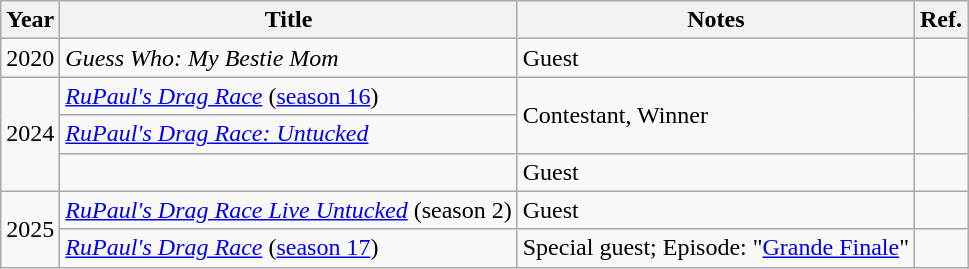<table class="wikitable">
<tr>
<th>Year</th>
<th>Title</th>
<th>Notes</th>
<th>Ref.</th>
</tr>
<tr>
<td>2020</td>
<td><em>Guess Who: My Bestie Mom</em></td>
<td>Guest</td>
<td></td>
</tr>
<tr>
<td rowspan="3">2024</td>
<td><em><a href='#'>RuPaul's Drag Race</a></em> (<a href='#'>season 16</a>)</td>
<td rowspan="2">Contestant, Winner</td>
<td rowspan="2"></td>
</tr>
<tr>
<td><em><a href='#'>RuPaul's Drag Race: Untucked</a></em></td>
</tr>
<tr>
<td><em></em></td>
<td>Guest</td>
<td></td>
</tr>
<tr>
<td rowspan="2">2025</td>
<td><a href='#'><em>RuPaul's Drag Race Live Untucked</em></a> (season 2)</td>
<td>Guest</td>
<td></td>
</tr>
<tr>
<td><em><a href='#'>RuPaul's Drag Race</a></em> (<a href='#'>season 17</a>)</td>
<td>Special guest; Episode: "<a href='#'>Grande Finale</a>"</td>
<td></td>
</tr>
</table>
